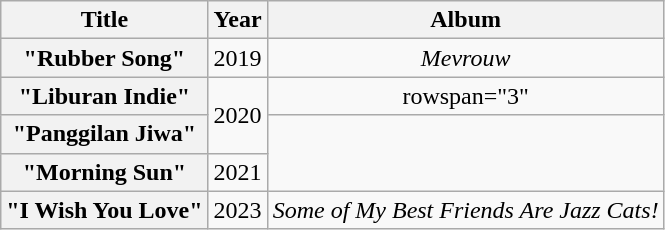<table class="wikitable plainrowheaders" style="text-align:center">
<tr>
<th scope="col">Title</th>
<th>Year</th>
<th scope="col">Album</th>
</tr>
<tr>
<th scope="row">"Rubber Song"<br></th>
<td>2019</td>
<td><em>Mevrouw</em></td>
</tr>
<tr>
<th scope="row">"Liburan Indie"<br></th>
<td rowspan="2">2020</td>
<td>rowspan="3" </td>
</tr>
<tr>
<th scope="row">"Panggilan Jiwa"<br></th>
</tr>
<tr>
<th scope="row">"Morning Sun"<br></th>
<td>2021</td>
</tr>
<tr>
<th scope="row">"I Wish You Love"<br></th>
<td>2023</td>
<td><em>Some of My Best Friends Are Jazz Cats!</em></td>
</tr>
</table>
